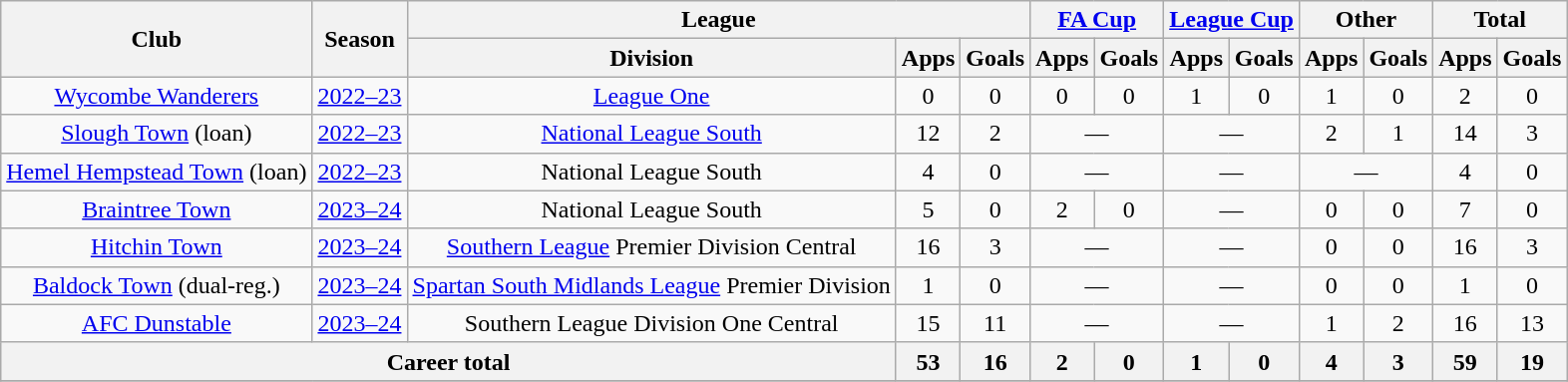<table class="wikitable" style="text-align:center">
<tr>
<th rowspan="2">Club</th>
<th rowspan="2">Season</th>
<th colspan="3">League</th>
<th colspan="2"><a href='#'>FA Cup</a></th>
<th colspan="2"><a href='#'>League Cup</a></th>
<th colspan="2">Other</th>
<th colspan="2">Total</th>
</tr>
<tr>
<th>Division</th>
<th>Apps</th>
<th>Goals</th>
<th>Apps</th>
<th>Goals</th>
<th>Apps</th>
<th>Goals</th>
<th>Apps</th>
<th>Goals</th>
<th>Apps</th>
<th>Goals</th>
</tr>
<tr>
<td><a href='#'>Wycombe Wanderers</a></td>
<td><a href='#'>2022–23</a></td>
<td><a href='#'>League One</a></td>
<td>0</td>
<td>0</td>
<td>0</td>
<td>0</td>
<td>1</td>
<td>0</td>
<td>1</td>
<td>0</td>
<td>2</td>
<td>0</td>
</tr>
<tr>
<td><a href='#'>Slough Town</a> (loan)</td>
<td><a href='#'>2022–23</a></td>
<td><a href='#'>National League South</a></td>
<td>12</td>
<td>2</td>
<td colspan="2">—</td>
<td colspan="2">—</td>
<td>2</td>
<td>1</td>
<td>14</td>
<td>3</td>
</tr>
<tr>
<td><a href='#'>Hemel Hempstead Town</a> (loan)</td>
<td><a href='#'>2022–23</a></td>
<td>National League South</td>
<td>4</td>
<td>0</td>
<td colspan="2">—</td>
<td colspan="2">—</td>
<td colspan="2">—</td>
<td>4</td>
<td>0</td>
</tr>
<tr>
<td><a href='#'>Braintree Town</a></td>
<td><a href='#'>2023–24</a></td>
<td>National League South</td>
<td>5</td>
<td>0</td>
<td>2</td>
<td>0</td>
<td colspan="2">—</td>
<td>0</td>
<td>0</td>
<td>7</td>
<td>0</td>
</tr>
<tr>
<td><a href='#'>Hitchin Town</a></td>
<td><a href='#'>2023–24</a></td>
<td><a href='#'>Southern League</a> Premier Division Central</td>
<td>16</td>
<td>3</td>
<td colspan="2">—</td>
<td colspan="2">—</td>
<td>0</td>
<td>0</td>
<td>16</td>
<td>3</td>
</tr>
<tr>
<td><a href='#'>Baldock Town</a> (dual-reg.)</td>
<td><a href='#'>2023–24</a></td>
<td><a href='#'>Spartan South Midlands League</a> Premier Division</td>
<td>1</td>
<td>0</td>
<td colspan="2">—</td>
<td colspan="2">—</td>
<td>0</td>
<td>0</td>
<td>1</td>
<td>0</td>
</tr>
<tr>
<td><a href='#'>AFC Dunstable</a></td>
<td><a href='#'>2023–24</a></td>
<td>Southern League Division One Central</td>
<td>15</td>
<td>11</td>
<td colspan="2">—</td>
<td colspan="2">—</td>
<td>1</td>
<td>2</td>
<td>16</td>
<td>13</td>
</tr>
<tr>
<th colspan="3">Career total</th>
<th>53</th>
<th>16</th>
<th>2</th>
<th>0</th>
<th>1</th>
<th>0</th>
<th>4</th>
<th>3</th>
<th>59</th>
<th>19</th>
</tr>
<tr>
</tr>
</table>
